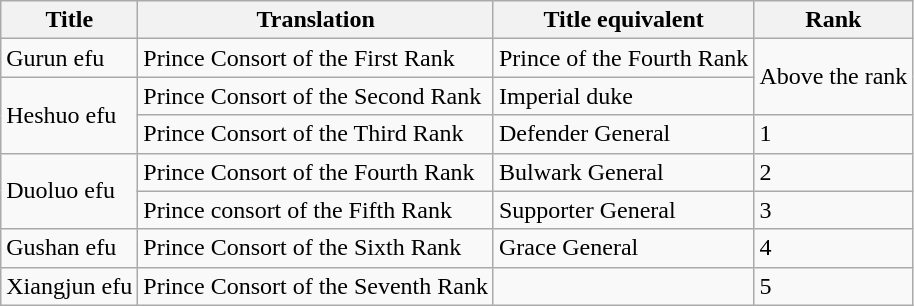<table class="wikitable">
<tr>
<th>Title</th>
<th>Translation</th>
<th>Title equivalent</th>
<th>Rank</th>
</tr>
<tr>
<td>Gurun efu</td>
<td>Prince Consort of the First Rank</td>
<td>Prince of the Fourth Rank</td>
<td rowspan="2">Above the rank</td>
</tr>
<tr>
<td rowspan="2">Heshuo efu</td>
<td>Prince Consort of the Second Rank</td>
<td>Imperial duke</td>
</tr>
<tr>
<td>Prince Consort of the Third Rank</td>
<td>Defender General</td>
<td>1</td>
</tr>
<tr>
<td rowspan="2">Duoluo efu</td>
<td>Prince Consort of the Fourth Rank</td>
<td>Bulwark General</td>
<td>2</td>
</tr>
<tr>
<td>Prince consort of the Fifth Rank</td>
<td>Supporter General</td>
<td>3</td>
</tr>
<tr>
<td>Gushan efu</td>
<td>Prince Consort of the Sixth Rank</td>
<td>Grace General</td>
<td>4</td>
</tr>
<tr>
<td>Xiangjun efu</td>
<td>Prince Consort of the Seventh Rank</td>
<td></td>
<td>5</td>
</tr>
</table>
